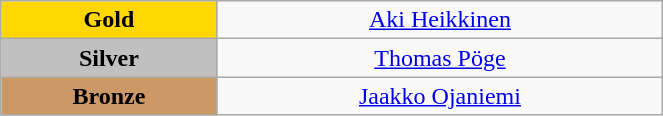<table class="wikitable" style="text-align:center; " width="35%">
<tr>
<td bgcolor="gold"><strong>Gold</strong></td>
<td><a href='#'>Aki Heikkinen</a><br>  <small><em></em></small></td>
</tr>
<tr>
<td bgcolor="silver"><strong>Silver</strong></td>
<td><a href='#'>Thomas Pöge</a><br>  <small><em></em></small></td>
</tr>
<tr>
<td bgcolor="CC9966"><strong>Bronze</strong></td>
<td><a href='#'>Jaakko Ojaniemi</a><br>  <small><em></em></small></td>
</tr>
</table>
